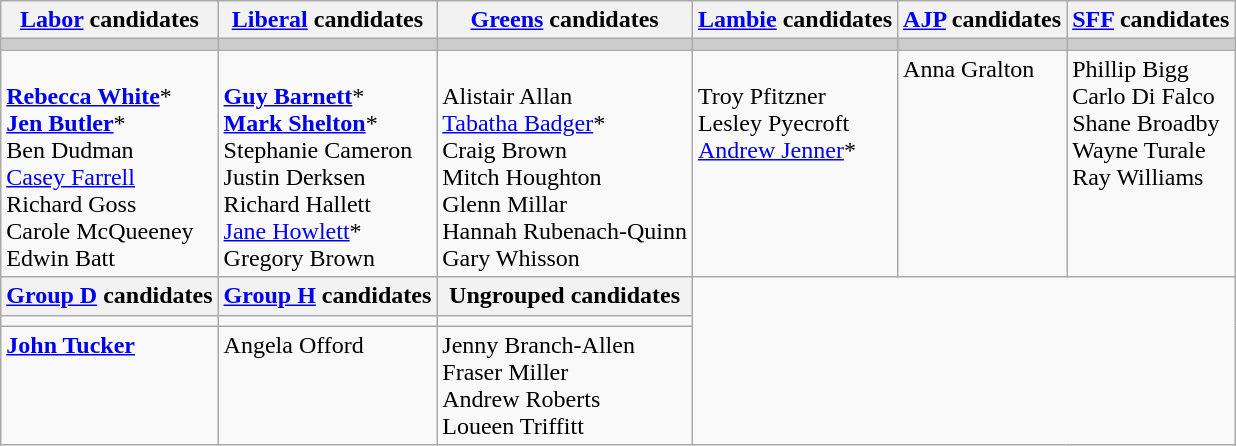<table class="wikitable">
<tr>
<th><a href='#'>Labor</a> candidates</th>
<th><a href='#'>Liberal</a> candidates</th>
<th><a href='#'>Greens</a> candidates</th>
<th><a href='#'>Lambie</a> candidates</th>
<th><a href='#'>AJP</a> candidates</th>
<th><a href='#'>SFF</a> candidates</th>
</tr>
<tr bgcolor="#cccccc">
<td></td>
<td></td>
<td></td>
<td></td>
<td></td>
<td></td>
</tr>
<tr>
<td valign="top" ><br><strong><a href='#'>Rebecca White</a></strong>* <br> 
<strong><a href='#'>Jen Butler</a></strong>* <br> 
Ben Dudman <br> 
<a href='#'>Casey Farrell</a> <br> 
Richard Goss <br> 
Carole McQueeney <br> 
Edwin Batt</td>
<td valign="top" ><br><strong><a href='#'>Guy Barnett</a></strong>* <br> 
<strong><a href='#'>Mark Shelton</a></strong>* <br> 
Stephanie Cameron <br> 
Justin Derksen <br> 
Richard Hallett <br> 
<a href='#'>Jane Howlett</a>* <br> 
Gregory Brown</td>
<td valign="top" ><br>Alistair Allan <br>
<a href='#'>Tabatha Badger</a>* <br>
Craig Brown <br> 
Mitch Houghton <br> 
Glenn Millar <br> 
Hannah Rubenach-Quinn <br> 
Gary Whisson</td>
<td valign="top" ><br>Troy Pfitzner <br> 
Lesley Pyecroft <br> 
<a href='#'>Andrew Jenner</a>*</td>
<td valign="top">Anna Gralton</td>
<td valign="top">Phillip Bigg <br> Carlo Di Falco <br> Shane Broadby <br> Wayne Turale <br> Ray Williams</td>
</tr>
<tr>
<th><a href='#'>Group D</a> candidates</th>
<th><a href='#'>Group H</a> candidates</th>
<th>Ungrouped candidates</th>
</tr>
<tr>
<td></td>
<td></td>
<td></td>
</tr>
<tr>
<td valign="top"><strong><a href='#'>John Tucker</a></strong></td>
<td valign="top">Angela Offord</td>
<td valign="top">Jenny Branch-Allen <br> Fraser Miller <br> Andrew Roberts <br> Loueen Triffitt</td>
</tr>
</table>
